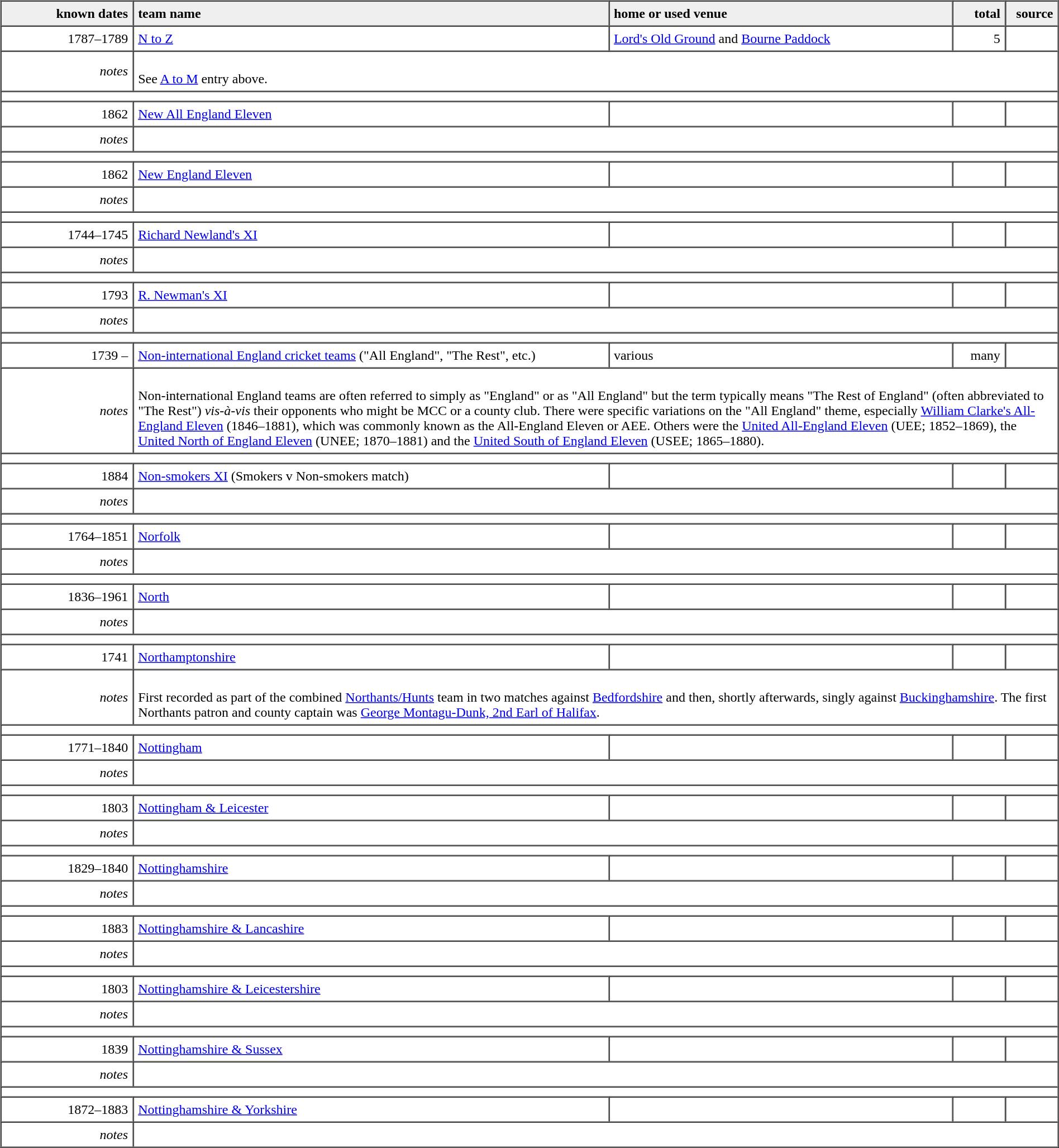<table border="1" cellpadding="5" cellspacing="0">
<tr style="background:#efefef;">
<th style="width:12.5%; text-align:right;">known dates</th>
<th style="width:45.0%; text-align:left;">team name</th>
<th style="width:32.5%; text-align:left;">home or used venue</th>
<th style="width:5.00%; text-align:right;">total</th>
<th style="width:5.00%; text-align:right;">source</th>
</tr>
<tr>
<td style="text-align:right;">1787–1789</td>
<td><a href='#'>N to Z</a></td>
<td><a href='#'>Lord's Old Ground</a> and <a href='#'>Bourne Paddock</a></td>
<td style="text-align:right;">5</td>
<td style="text-align:right;"></td>
</tr>
<tr>
<td style="text-align:right;"><em>notes</em></td>
<td colspan="4"><br>See <a href='#'>A to M</a> entry above.</td>
</tr>
<tr>
<td colspan="5"></td>
</tr>
<tr>
<td style="text-align:right;">1862</td>
<td><a href='#'>New All England Eleven</a></td>
<td></td>
<td style="text-align:right;"></td>
<td style="text-align:right;"></td>
</tr>
<tr>
<td style="text-align:right;"><em>notes</em></td>
<td colspan="4"></td>
</tr>
<tr>
<td colspan="5"></td>
</tr>
<tr>
<td style="text-align:right;">1862</td>
<td><a href='#'>New England Eleven</a></td>
<td></td>
<td style="text-align:right;"></td>
<td style="text-align:right;"></td>
</tr>
<tr>
<td style="text-align:right;"><em>notes</em></td>
<td colspan="4"></td>
</tr>
<tr>
<td colspan="5"></td>
</tr>
<tr>
<td style="text-align:right;">1744–1745</td>
<td><a href='#'>Richard Newland's XI</a></td>
<td></td>
<td style="text-align:right;"></td>
<td style="text-align:right;"></td>
</tr>
<tr>
<td style="text-align:right;"><em>notes</em></td>
<td colspan="4"></td>
</tr>
<tr>
<td colspan="5"></td>
</tr>
<tr>
<td style="text-align:right;">1793</td>
<td><a href='#'>R. Newman's XI</a></td>
<td></td>
<td style="text-align:right;"></td>
<td style="text-align:right;"></td>
</tr>
<tr>
<td style="text-align:right;"><em>notes</em></td>
<td colspan="4"></td>
</tr>
<tr>
<td colspan="5"></td>
</tr>
<tr>
<td style="text-align:right;">1739 –</td>
<td><a href='#'>Non-international England cricket teams</a> ("All England", "The Rest", etc.)</td>
<td>various</td>
<td style="text-align:right;">many</td>
<td style="text-align:right;"></td>
</tr>
<tr>
<td style="text-align:right;"><em>notes</em></td>
<td colspan="4"><br>Non-international England teams are often referred to simply as "England" or as "All England" but the term typically means "The Rest of England" (often abbreviated to "The Rest") <em>vis-à-vis</em> their opponents who might be MCC or a county club. There were specific variations on the "All England" theme, especially <a href='#'>William Clarke's All-England Eleven</a> (1846–1881), which was commonly known as the All-England Eleven or AEE. Others were the <a href='#'>United All-England Eleven</a> (UEE; 1852–1869), the <a href='#'>United North of England Eleven</a> (UNEE; 1870–1881) and the <a href='#'>United South of England Eleven</a> (USEE; 1865–1880).</td>
</tr>
<tr>
<td colspan="5"></td>
</tr>
<tr>
<td style="text-align:right;">1884</td>
<td><a href='#'>Non-smokers XI</a> (Smokers v Non-smokers match)</td>
<td></td>
<td style="text-align:right;"></td>
<td style="text-align:right;"></td>
</tr>
<tr>
<td style="text-align:right;"><em>notes</em></td>
<td colspan="4"></td>
</tr>
<tr>
<td colspan="5"></td>
</tr>
<tr>
<td style="text-align:right;">1764–1851</td>
<td><a href='#'>Norfolk</a></td>
<td></td>
<td style="text-align:right;"></td>
<td style="text-align:right;"></td>
</tr>
<tr>
<td style="text-align:right;"><em>notes</em></td>
<td colspan="4"></td>
</tr>
<tr>
<td colspan="5"></td>
</tr>
<tr>
<td style="text-align:right;">1836–1961</td>
<td><a href='#'>North</a></td>
<td></td>
<td style="text-align:right;"></td>
<td style="text-align:right;"></td>
</tr>
<tr>
<td style="text-align:right;"><em>notes</em></td>
<td colspan="4"></td>
</tr>
<tr>
<td colspan="5"></td>
</tr>
<tr>
<td style="text-align:right;">1741</td>
<td><a href='#'>Northamptonshire</a></td>
<td></td>
<td style="text-align:right;"></td>
<td style="text-align:right;"></td>
</tr>
<tr>
<td style="text-align:right;"><em>notes</em></td>
<td colspan="4"><br>First recorded as part of the combined <a href='#'>Northants/Hunts</a> team in two matches against <a href='#'>Bedfordshire</a> and then, shortly afterwards, singly against <a href='#'>Buckinghamshire</a>. The first Northants patron and county captain was <a href='#'>George Montagu-Dunk, 2nd Earl of Halifax</a>.</td>
</tr>
<tr>
<td colspan="5"></td>
</tr>
<tr>
<td style="text-align:right;">1771–1840</td>
<td><a href='#'>Nottingham</a></td>
<td></td>
<td style="text-align:right;"></td>
<td style="text-align:right;"></td>
</tr>
<tr>
<td style="text-align:right;"><em>notes</em></td>
<td colspan="4"></td>
</tr>
<tr>
<td colspan="5"></td>
</tr>
<tr>
<td style="text-align:right;">1803</td>
<td><a href='#'>Nottingham & Leicester</a></td>
<td></td>
<td style="text-align:right;"></td>
<td style="text-align:right;"></td>
</tr>
<tr>
<td style="text-align:right;"><em>notes</em></td>
<td colspan="4"></td>
</tr>
<tr>
<td colspan="5"></td>
</tr>
<tr>
<td style="text-align:right;">1829–1840</td>
<td><a href='#'>Nottinghamshire</a></td>
<td></td>
<td style="text-align:right;"></td>
<td style="text-align:right;"></td>
</tr>
<tr>
<td style="text-align:right;"><em>notes</em></td>
<td colspan="4"></td>
</tr>
<tr>
<td colspan="5"></td>
</tr>
<tr>
<td style="text-align:right;">1883</td>
<td><a href='#'>Nottinghamshire & Lancashire</a></td>
<td></td>
<td style="text-align:right;"></td>
<td style="text-align:right;"></td>
</tr>
<tr>
<td style="text-align:right;"><em>notes</em></td>
<td colspan="4"></td>
</tr>
<tr>
<td colspan="5"></td>
</tr>
<tr>
<td style="text-align:right;">1803</td>
<td><a href='#'>Nottinghamshire & Leicestershire</a></td>
<td></td>
<td style="text-align:right;"></td>
<td style="text-align:right;"></td>
</tr>
<tr>
<td style="text-align:right;"><em>notes</em></td>
<td colspan="4"></td>
</tr>
<tr>
<td colspan="5"></td>
</tr>
<tr>
<td style="text-align:right;">1839</td>
<td><a href='#'>Nottinghamshire & Sussex</a></td>
<td></td>
<td style="text-align:right;"></td>
<td style="text-align:right;"></td>
</tr>
<tr>
<td style="text-align:right;"><em>notes</em></td>
<td colspan="4"></td>
</tr>
<tr>
<td colspan="5"></td>
</tr>
<tr>
<td style="text-align:right;">1872–1883</td>
<td><a href='#'>Nottinghamshire & Yorkshire</a></td>
<td></td>
<td style="text-align:right;"></td>
<td style="text-align:right;"></td>
</tr>
<tr>
<td style="text-align:right;"><em>notes</em></td>
<td colspan="4"></td>
</tr>
</table>
